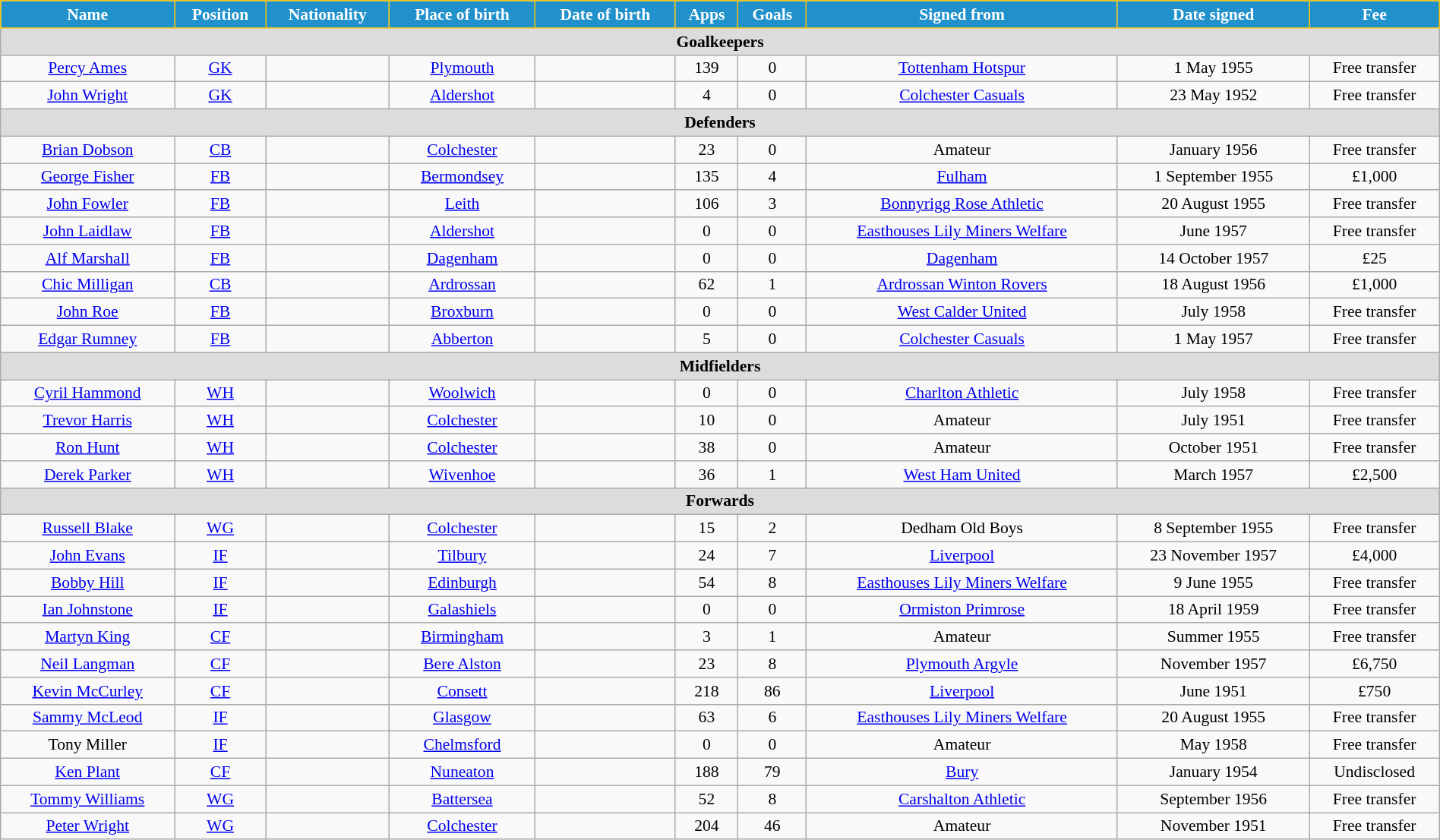<table class="wikitable" style="text-align:center; font-size:90%; width:100%;">
<tr>
<th style="background:#2191CC; color:white; border:1px solid #F7C408; text-align:center;">Name</th>
<th style="background:#2191CC; color:white; border:1px solid #F7C408; text-align:center;">Position</th>
<th style="background:#2191CC; color:white; border:1px solid #F7C408; text-align:center;">Nationality</th>
<th style="background:#2191CC; color:white; border:1px solid #F7C408; text-align:center;">Place of birth</th>
<th style="background:#2191CC; color:white; border:1px solid #F7C408; text-align:center;">Date of birth</th>
<th style="background:#2191CC; color:white; border:1px solid #F7C408; text-align:center;">Apps</th>
<th style="background:#2191CC; color:white; border:1px solid #F7C408; text-align:center;">Goals</th>
<th style="background:#2191CC; color:white; border:1px solid #F7C408; text-align:center;">Signed from</th>
<th style="background:#2191CC; color:white; border:1px solid #F7C408; text-align:center;">Date signed</th>
<th style="background:#2191CC; color:white; border:1px solid #F7C408; text-align:center;">Fee</th>
</tr>
<tr>
<th colspan="12" style="background:#dcdcdc; text-align:center;">Goalkeepers</th>
</tr>
<tr>
<td><a href='#'>Percy Ames</a></td>
<td><a href='#'>GK</a></td>
<td></td>
<td><a href='#'>Plymouth</a></td>
<td></td>
<td>139</td>
<td>0</td>
<td> <a href='#'>Tottenham Hotspur</a></td>
<td>1 May 1955</td>
<td>Free transfer</td>
</tr>
<tr>
<td><a href='#'>John Wright</a></td>
<td><a href='#'>GK</a></td>
<td></td>
<td><a href='#'>Aldershot</a></td>
<td></td>
<td>4</td>
<td>0</td>
<td> <a href='#'>Colchester Casuals</a></td>
<td>23 May 1952</td>
<td>Free transfer</td>
</tr>
<tr>
<th colspan="12" style="background:#dcdcdc; text-align:center;">Defenders</th>
</tr>
<tr>
<td><a href='#'>Brian Dobson</a></td>
<td><a href='#'>CB</a></td>
<td></td>
<td><a href='#'>Colchester</a></td>
<td></td>
<td>23</td>
<td>0</td>
<td>Amateur</td>
<td>January 1956</td>
<td>Free transfer</td>
</tr>
<tr>
<td><a href='#'>George Fisher</a></td>
<td><a href='#'>FB</a></td>
<td></td>
<td><a href='#'>Bermondsey</a></td>
<td></td>
<td>135</td>
<td>4</td>
<td> <a href='#'>Fulham</a></td>
<td>1 September 1955</td>
<td>£1,000</td>
</tr>
<tr>
<td><a href='#'>John Fowler</a></td>
<td><a href='#'>FB</a></td>
<td></td>
<td><a href='#'>Leith</a></td>
<td></td>
<td>106</td>
<td>3</td>
<td> <a href='#'>Bonnyrigg Rose Athletic</a></td>
<td>20 August 1955</td>
<td>Free transfer</td>
</tr>
<tr>
<td><a href='#'>John Laidlaw</a></td>
<td><a href='#'>FB</a></td>
<td></td>
<td><a href='#'>Aldershot</a></td>
<td></td>
<td>0</td>
<td>0</td>
<td> <a href='#'>Easthouses Lily Miners Welfare</a></td>
<td>June 1957</td>
<td>Free transfer</td>
</tr>
<tr>
<td><a href='#'>Alf Marshall</a></td>
<td><a href='#'>FB</a></td>
<td></td>
<td><a href='#'>Dagenham</a></td>
<td></td>
<td>0</td>
<td>0</td>
<td> <a href='#'>Dagenham</a></td>
<td>14 October 1957</td>
<td>£25</td>
</tr>
<tr>
<td><a href='#'>Chic Milligan</a></td>
<td><a href='#'>CB</a></td>
<td></td>
<td><a href='#'>Ardrossan</a></td>
<td></td>
<td>62</td>
<td>1</td>
<td> <a href='#'>Ardrossan Winton Rovers</a></td>
<td>18 August 1956</td>
<td>£1,000</td>
</tr>
<tr>
<td><a href='#'>John Roe</a></td>
<td><a href='#'>FB</a></td>
<td></td>
<td><a href='#'>Broxburn</a></td>
<td></td>
<td>0</td>
<td>0</td>
<td> <a href='#'>West Calder United</a></td>
<td>July 1958</td>
<td>Free transfer</td>
</tr>
<tr>
<td><a href='#'>Edgar Rumney</a></td>
<td><a href='#'>FB</a></td>
<td></td>
<td><a href='#'>Abberton</a></td>
<td></td>
<td>5</td>
<td>0</td>
<td> <a href='#'>Colchester Casuals</a></td>
<td>1 May 1957</td>
<td>Free transfer</td>
</tr>
<tr>
<th colspan="12" style="background:#dcdcdc; text-align:center;">Midfielders</th>
</tr>
<tr>
<td><a href='#'>Cyril Hammond</a></td>
<td><a href='#'>WH</a></td>
<td></td>
<td><a href='#'>Woolwich</a></td>
<td></td>
<td>0</td>
<td>0</td>
<td> <a href='#'>Charlton Athletic</a></td>
<td>July 1958</td>
<td>Free transfer</td>
</tr>
<tr>
<td><a href='#'>Trevor Harris</a></td>
<td><a href='#'>WH</a></td>
<td></td>
<td><a href='#'>Colchester</a></td>
<td></td>
<td>10</td>
<td>0</td>
<td>Amateur</td>
<td>July 1951</td>
<td>Free transfer</td>
</tr>
<tr>
<td><a href='#'>Ron Hunt</a></td>
<td><a href='#'>WH</a></td>
<td></td>
<td><a href='#'>Colchester</a></td>
<td></td>
<td>38</td>
<td>0</td>
<td>Amateur</td>
<td>October 1951</td>
<td>Free transfer</td>
</tr>
<tr>
<td><a href='#'>Derek Parker</a></td>
<td><a href='#'>WH</a></td>
<td></td>
<td><a href='#'>Wivenhoe</a></td>
<td></td>
<td>36</td>
<td>1</td>
<td> <a href='#'>West Ham United</a></td>
<td>March 1957</td>
<td>£2,500</td>
</tr>
<tr>
<th colspan="12" style="background:#dcdcdc; text-align:center;">Forwards</th>
</tr>
<tr>
<td><a href='#'>Russell Blake</a></td>
<td><a href='#'>WG</a></td>
<td></td>
<td><a href='#'>Colchester</a></td>
<td></td>
<td>15</td>
<td>2</td>
<td> Dedham Old Boys</td>
<td>8 September 1955</td>
<td>Free transfer</td>
</tr>
<tr>
<td><a href='#'>John Evans</a></td>
<td><a href='#'>IF</a></td>
<td></td>
<td><a href='#'>Tilbury</a></td>
<td></td>
<td>24</td>
<td>7</td>
<td> <a href='#'>Liverpool</a></td>
<td>23 November 1957</td>
<td>£4,000</td>
</tr>
<tr>
<td><a href='#'>Bobby Hill</a></td>
<td><a href='#'>IF</a></td>
<td></td>
<td><a href='#'>Edinburgh</a></td>
<td></td>
<td>54</td>
<td>8</td>
<td> <a href='#'>Easthouses Lily Miners Welfare</a></td>
<td>9 June 1955</td>
<td>Free transfer</td>
</tr>
<tr>
<td><a href='#'>Ian Johnstone</a></td>
<td><a href='#'>IF</a></td>
<td></td>
<td><a href='#'>Galashiels</a></td>
<td></td>
<td>0</td>
<td>0</td>
<td> <a href='#'>Ormiston Primrose</a></td>
<td>18 April 1959</td>
<td>Free transfer</td>
</tr>
<tr>
<td><a href='#'>Martyn King</a></td>
<td><a href='#'>CF</a></td>
<td></td>
<td><a href='#'>Birmingham</a></td>
<td></td>
<td>3</td>
<td>1</td>
<td>Amateur</td>
<td>Summer 1955</td>
<td>Free transfer</td>
</tr>
<tr>
<td><a href='#'>Neil Langman</a></td>
<td><a href='#'>CF</a></td>
<td></td>
<td><a href='#'>Bere Alston</a></td>
<td></td>
<td>23</td>
<td>8</td>
<td> <a href='#'>Plymouth Argyle</a></td>
<td>November 1957</td>
<td>£6,750</td>
</tr>
<tr>
<td><a href='#'>Kevin McCurley</a></td>
<td><a href='#'>CF</a></td>
<td></td>
<td><a href='#'>Consett</a></td>
<td></td>
<td>218</td>
<td>86</td>
<td> <a href='#'>Liverpool</a></td>
<td>June 1951</td>
<td>£750</td>
</tr>
<tr>
<td><a href='#'>Sammy McLeod</a></td>
<td><a href='#'>IF</a></td>
<td></td>
<td><a href='#'>Glasgow</a></td>
<td></td>
<td>63</td>
<td>6</td>
<td> <a href='#'>Easthouses Lily Miners Welfare</a></td>
<td>20 August 1955</td>
<td>Free transfer</td>
</tr>
<tr>
<td>Tony Miller</td>
<td><a href='#'>IF</a></td>
<td></td>
<td><a href='#'>Chelmsford</a></td>
<td></td>
<td>0</td>
<td>0</td>
<td>Amateur</td>
<td>May 1958</td>
<td>Free transfer</td>
</tr>
<tr>
<td><a href='#'>Ken Plant</a></td>
<td><a href='#'>CF</a></td>
<td></td>
<td><a href='#'>Nuneaton</a></td>
<td></td>
<td>188</td>
<td>79</td>
<td> <a href='#'>Bury</a></td>
<td>January 1954</td>
<td>Undisclosed</td>
</tr>
<tr>
<td><a href='#'>Tommy Williams</a></td>
<td><a href='#'>WG</a></td>
<td></td>
<td><a href='#'>Battersea</a></td>
<td></td>
<td>52</td>
<td>8</td>
<td> <a href='#'>Carshalton Athletic</a></td>
<td>September 1956</td>
<td>Free transfer</td>
</tr>
<tr>
<td><a href='#'>Peter Wright</a></td>
<td><a href='#'>WG</a></td>
<td></td>
<td><a href='#'>Colchester</a></td>
<td></td>
<td>204</td>
<td>46</td>
<td>Amateur</td>
<td>November 1951</td>
<td>Free transfer</td>
</tr>
</table>
